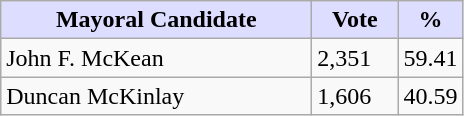<table class="wikitable">
<tr>
<th style="background:#ddf; width:200px;">Mayoral Candidate </th>
<th style="background:#ddf; width:50px;">Vote</th>
<th style="background:#ddf; width:30px;">%</th>
</tr>
<tr>
<td>John F. McKean</td>
<td>2,351</td>
<td>59.41</td>
</tr>
<tr>
<td>Duncan McKinlay</td>
<td>1,606</td>
<td>40.59</td>
</tr>
</table>
